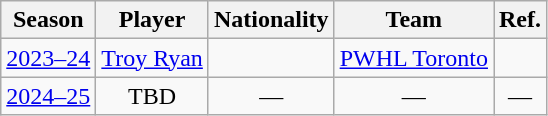<table class="wikitable sortable" style="text-align:center;">
<tr>
<th scope="col">Season</th>
<th scope="col">Player</th>
<th scope="col">Nationality</th>
<th scope="col">Team</th>
<th scope="col" class="unsortable">Ref.</th>
</tr>
<tr>
<td><a href='#'>2023–24</a></td>
<td><a href='#'>Troy Ryan</a></td>
<td></td>
<td><a href='#'>PWHL Toronto</a></td>
<td></td>
</tr>
<tr>
<td><a href='#'>2024–25</a></td>
<td>TBD</td>
<td>—</td>
<td>—</td>
<td>—</td>
</tr>
</table>
